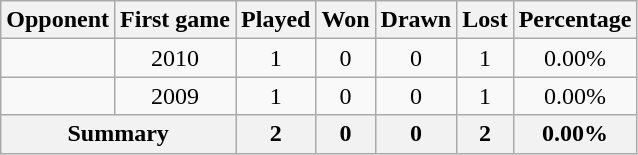<table class="wikitable" style="text-align: center;">
<tr>
<th>Opponent</th>
<th>First game</th>
<th>Played</th>
<th>Won</th>
<th>Drawn</th>
<th>Lost</th>
<th>Percentage</th>
</tr>
<tr>
<td style="text-align: left;"></td>
<td>2010</td>
<td>1</td>
<td>0</td>
<td>0</td>
<td>1</td>
<td>0.00%</td>
</tr>
<tr>
<td style="text-align: left;"></td>
<td>2009</td>
<td>1</td>
<td>0</td>
<td>0</td>
<td>1</td>
<td>0.00%</td>
</tr>
<tr>
<th colspan=2>Summary</th>
<th>2</th>
<th>0</th>
<th>0</th>
<th>2</th>
<th>0.00%</th>
</tr>
</table>
